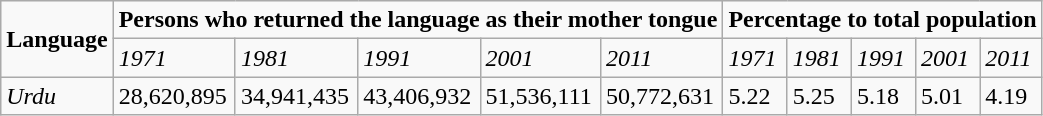<table class="wikitable">
<tr>
<td rowspan=2><strong>Language</strong></td>
<td colspan=5><strong>Persons who returned the language as their mother tongue</strong></td>
<td colspan=5><strong>Percentage to total population</strong></td>
</tr>
<tr>
<td><em>1971</em></td>
<td><em>1981</em></td>
<td><em>1991</em></td>
<td><em>2001</em></td>
<td><em>2011</em></td>
<td><em>1971</em></td>
<td><em>1981</em></td>
<td><em>1991</em></td>
<td><em>2001</em></td>
<td><em>2011</em></td>
</tr>
<tr>
<td><em>Urdu</em></td>
<td>28,620,895</td>
<td>34,941,435</td>
<td>43,406,932</td>
<td>51,536,111</td>
<td>50,772,631</td>
<td>5.22</td>
<td>5.25</td>
<td>5.18</td>
<td>5.01</td>
<td>4.19</td>
</tr>
</table>
